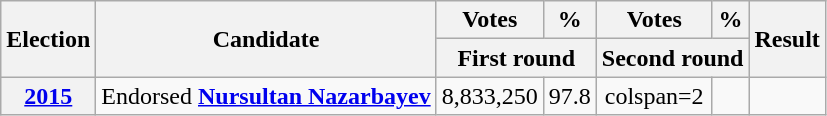<table class="wikitable" style="text-align:center">
<tr>
<th rowspan="2"><strong>Election</strong></th>
<th rowspan="2">Candidate</th>
<th><strong>Votes</strong></th>
<th><strong>%</strong></th>
<th><strong>Votes</strong></th>
<th><strong>%</strong></th>
<th rowspan="2"><strong>Result</strong></th>
</tr>
<tr>
<th colspan="2">First round</th>
<th colspan="2">Second round</th>
</tr>
<tr>
<th><a href='#'>2015</a></th>
<td>Endorsed <strong><a href='#'>Nursultan Nazarbayev</a></strong></td>
<td>8,833,250</td>
<td>97.8</td>
<td>colspan=2 </td>
<td></td>
</tr>
</table>
